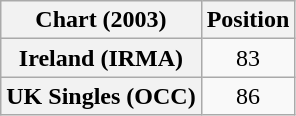<table class="wikitable plainrowheaders" style="text-align:center">
<tr>
<th scope="col">Chart (2003)</th>
<th scope="col">Position</th>
</tr>
<tr>
<th scope="row">Ireland (IRMA)</th>
<td>83</td>
</tr>
<tr>
<th scope="row">UK Singles (OCC)</th>
<td>86</td>
</tr>
</table>
